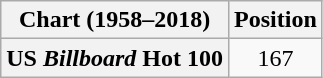<table class="wikitable plainrowheaders">
<tr>
<th>Chart (1958–2018)</th>
<th>Position</th>
</tr>
<tr>
<th scope="row">US <em>Billboard</em> Hot 100</th>
<td style="text-align:center;">167</td>
</tr>
</table>
